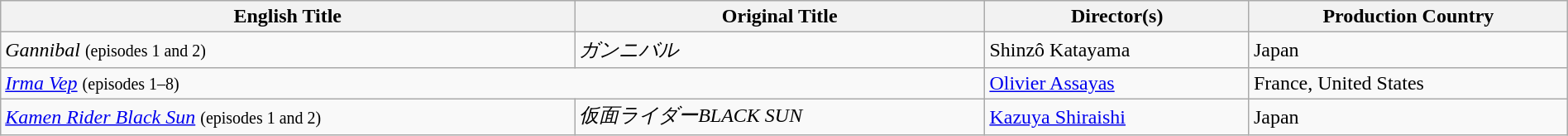<table class="sortable wikitable" style="width:100%; margin-bottom:4px">
<tr>
<th>English Title</th>
<th>Original Title</th>
<th>Director(s)</th>
<th>Production Country</th>
</tr>
<tr>
<td><em>Gannibal</em> <small>(episodes 1 and 2)</small></td>
<td><em>ガンニバル</em></td>
<td>Shinzô Katayama</td>
<td>Japan</td>
</tr>
<tr>
<td colspan="2"><em><a href='#'>Irma Vep</a></em> <small>(episodes 1–8)</small></td>
<td><a href='#'>Olivier Assayas</a></td>
<td>France, United States</td>
</tr>
<tr>
<td><em><a href='#'>Kamen Rider Black Sun</a></em> <small>(episodes 1 and 2)</small></td>
<td><em>仮面ライダーBLACK SUN</em></td>
<td><a href='#'>Kazuya Shiraishi</a></td>
<td>Japan</td>
</tr>
</table>
